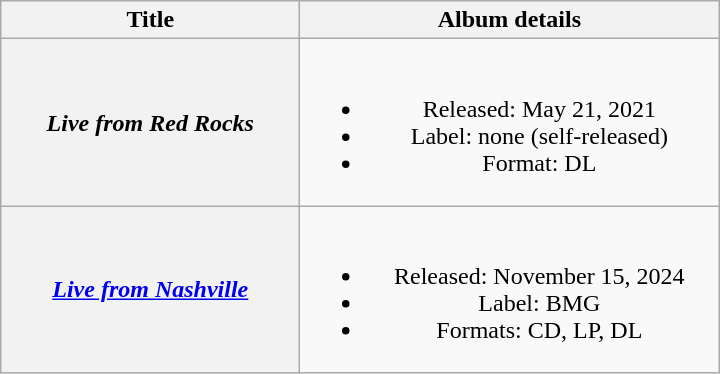<table class="wikitable plainrowheaders" style="text-align:center;">
<tr>
<th scope="col" style="width:12em;">Title</th>
<th scope="col" style="width:17em;">Album details</th>
</tr>
<tr>
<th scope="row"><em>Live from Red Rocks</em></th>
<td><br><ul><li>Released: May 21, 2021</li><li>Label: none (self-released)</li><li>Format: DL</li></ul></td>
</tr>
<tr>
<th scope="row"><em><a href='#'>Live from Nashville</a></em></th>
<td><br><ul><li>Released: November 15, 2024</li><li>Label: BMG</li><li>Formats: CD, LP, DL</li></ul></td>
</tr>
</table>
